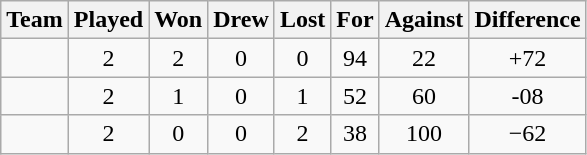<table class="wikitable" style="text-align:center">
<tr>
<th>Team</th>
<th>Played</th>
<th>Won</th>
<th>Drew</th>
<th>Lost</th>
<th>For</th>
<th>Against</th>
<th>Difference</th>
</tr>
<tr>
<td align=left></td>
<td>2</td>
<td>2</td>
<td>0</td>
<td>0</td>
<td>94</td>
<td>22</td>
<td>+72</td>
</tr>
<tr>
<td align=left></td>
<td>2</td>
<td>1</td>
<td>0</td>
<td>1</td>
<td>52</td>
<td>60</td>
<td>-08</td>
</tr>
<tr>
<td align=left></td>
<td>2</td>
<td>0</td>
<td>0</td>
<td>2</td>
<td>38</td>
<td>100</td>
<td>−62</td>
</tr>
</table>
